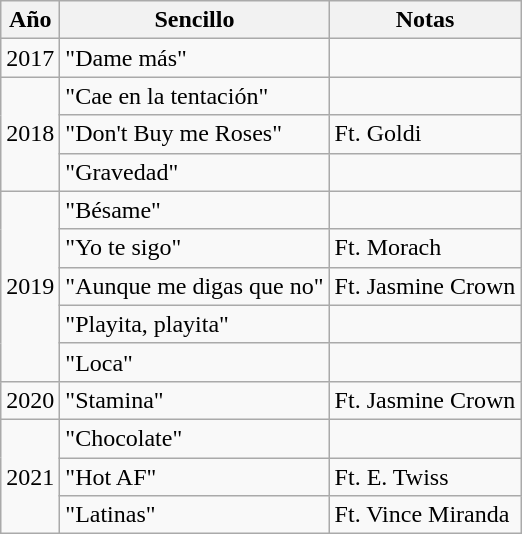<table class="wikitable">
<tr>
<th>Año</th>
<th>Sencillo</th>
<th>Notas</th>
</tr>
<tr>
<td>2017</td>
<td>"Dame más"</td>
<td></td>
</tr>
<tr>
<td rowspan="3">2018</td>
<td>"Cae en la tentación"</td>
<td></td>
</tr>
<tr>
<td>"Don't Buy me Roses"</td>
<td>Ft. Goldi</td>
</tr>
<tr>
<td>"Gravedad"</td>
<td></td>
</tr>
<tr>
<td rowspan="5">2019</td>
<td>"Bésame"</td>
<td></td>
</tr>
<tr>
<td>"Yo te sigo"</td>
<td>Ft. Morach</td>
</tr>
<tr>
<td>"Aunque me digas que no"</td>
<td>Ft. Jasmine Crown</td>
</tr>
<tr>
<td>"Playita, playita"</td>
<td></td>
</tr>
<tr>
<td>"Loca"</td>
<td></td>
</tr>
<tr>
<td>2020</td>
<td>"Stamina"</td>
<td>Ft. Jasmine Crown</td>
</tr>
<tr>
<td rowspan="3">2021</td>
<td>"Chocolate"</td>
<td></td>
</tr>
<tr>
<td>"Hot AF"</td>
<td>Ft. E. Twiss</td>
</tr>
<tr>
<td>"Latinas"</td>
<td>Ft. Vince Miranda</td>
</tr>
</table>
